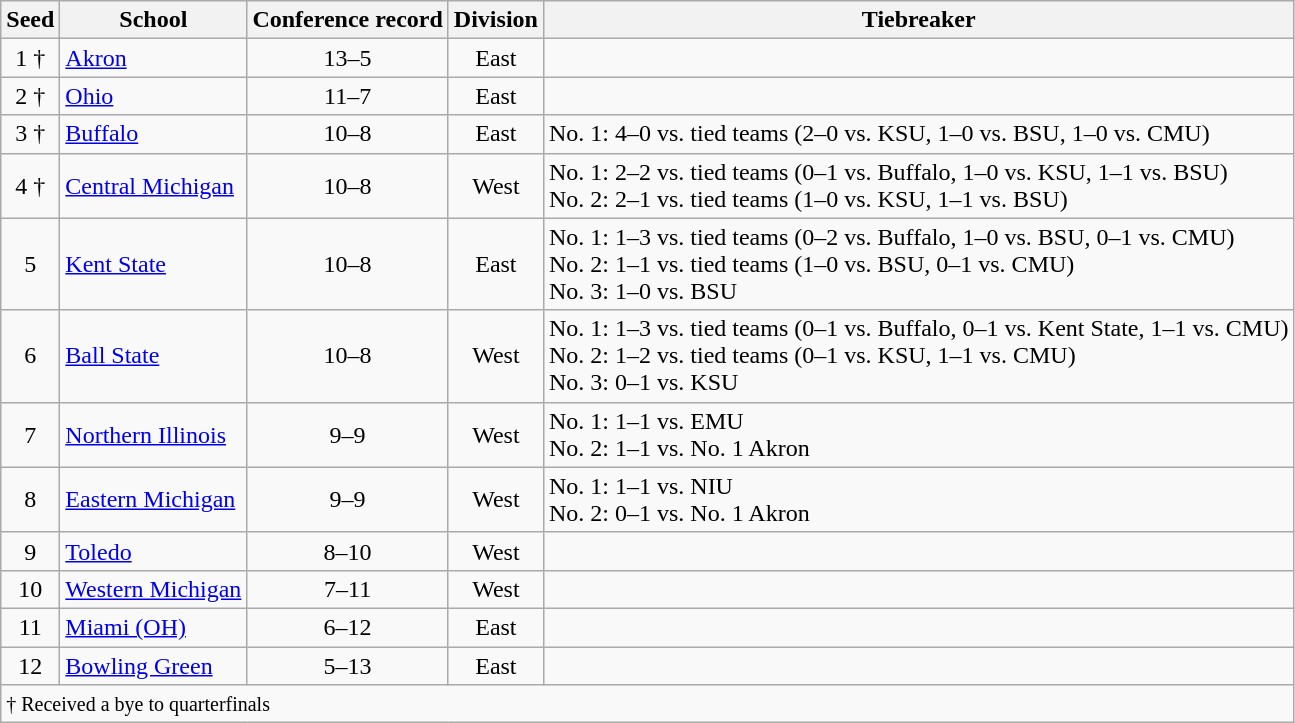<table class="wikitable" style="text-align:center">
<tr>
<th>Seed</th>
<th>School</th>
<th>Conference record</th>
<th>Division</th>
<th>Tiebreaker </th>
</tr>
<tr>
<td>1 †</td>
<td align=left><a href='#'>Akron</a></td>
<td>13–5</td>
<td>East</td>
<td></td>
</tr>
<tr>
<td>2 †</td>
<td align=left><a href='#'>Ohio</a></td>
<td>11–7</td>
<td>East</td>
<td></td>
</tr>
<tr>
<td>3 †</td>
<td align=left><a href='#'>Buffalo</a></td>
<td>10–8</td>
<td>East</td>
<td align=left>No. 1: 4–0 vs. tied teams (2–0 vs. KSU, 1–0 vs. BSU, 1–0 vs. CMU)</td>
</tr>
<tr>
<td>4 †</td>
<td align=left><a href='#'>Central Michigan</a></td>
<td>10–8</td>
<td>West</td>
<td align=left>No. 1: 2–2 vs. tied teams (0–1 vs. Buffalo, 1–0 vs. KSU, 1–1 vs. BSU)<br>No. 2: 2–1 vs. tied teams (1–0 vs. KSU, 1–1 vs. BSU)</td>
</tr>
<tr>
<td>5</td>
<td align=left><a href='#'>Kent State</a></td>
<td>10–8</td>
<td>East</td>
<td align=left>No. 1: 1–3 vs. tied teams (0–2 vs. Buffalo, 1–0 vs. BSU, 0–1 vs. CMU)<br>No. 2: 1–1 vs. tied teams (1–0 vs. BSU, 0–1 vs. CMU)<br>No. 3: 1–0 vs. BSU</td>
</tr>
<tr>
<td>6</td>
<td align=left><a href='#'>Ball State</a></td>
<td>10–8</td>
<td>West</td>
<td align=left>No. 1: 1–3 vs. tied teams (0–1 vs. Buffalo, 0–1 vs. Kent State, 1–1 vs. CMU)<br>No. 2: 1–2 vs. tied teams (0–1 vs. KSU, 1–1 vs. CMU)<br>No. 3: 0–1 vs. KSU</td>
</tr>
<tr>
<td>7</td>
<td align=left><a href='#'>Northern Illinois</a></td>
<td>9–9</td>
<td>West</td>
<td align=left>No. 1: 1–1 vs. EMU<br>No. 2: 1–1 vs. No. 1 Akron</td>
</tr>
<tr>
<td>8</td>
<td align=left><a href='#'>Eastern Michigan</a></td>
<td>9–9</td>
<td>West</td>
<td align=left>No. 1: 1–1 vs. NIU<br>No. 2: 0–1 vs. No. 1 Akron</td>
</tr>
<tr>
<td>9</td>
<td align=left><a href='#'>Toledo</a></td>
<td>8–10</td>
<td>West</td>
<td></td>
</tr>
<tr>
<td>10</td>
<td align=left><a href='#'>Western Michigan</a></td>
<td>7–11</td>
<td>West</td>
<td></td>
</tr>
<tr>
<td>11</td>
<td align=left><a href='#'>Miami (OH)</a></td>
<td>6–12</td>
<td>East</td>
<td></td>
</tr>
<tr>
<td>12</td>
<td align=left><a href='#'>Bowling Green</a></td>
<td>5–13</td>
<td>East</td>
<td></td>
</tr>
<tr>
<td colspan="6" align=left><small>† Received a bye to quarterfinals</small></td>
</tr>
</table>
